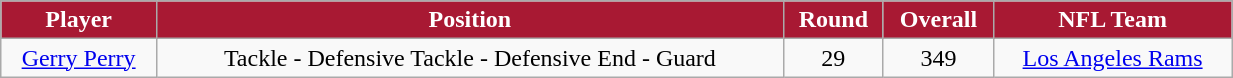<table class="wikitable" width="65%">
<tr align="center"  style="background:#A81933;color:#FFFFFF;">
<td><strong>Player</strong></td>
<td><strong>Position</strong></td>
<td><strong>Round</strong></td>
<td><strong>Overall</strong></td>
<td><strong>NFL Team</strong></td>
</tr>
<tr align="center" bgcolor="">
<td><a href='#'>Gerry Perry</a></td>
<td>Tackle - Defensive Tackle - Defensive End - Guard</td>
<td>29</td>
<td>349</td>
<td><a href='#'>Los Angeles Rams</a></td>
</tr>
</table>
